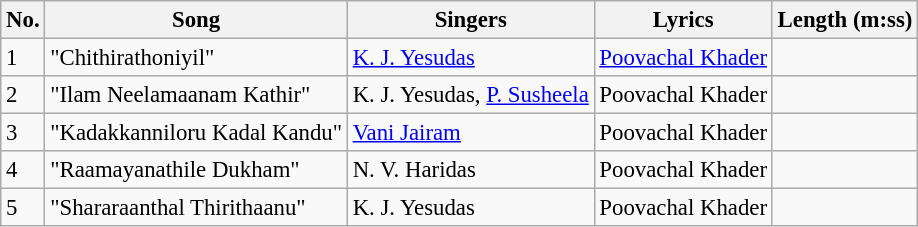<table class="wikitable" style="font-size:95%;">
<tr>
<th>No.</th>
<th>Song</th>
<th>Singers</th>
<th>Lyrics</th>
<th>Length (m:ss)</th>
</tr>
<tr>
<td>1</td>
<td>"Chithirathoniyil"</td>
<td><a href='#'>K. J. Yesudas</a></td>
<td><a href='#'>Poovachal Khader</a></td>
<td></td>
</tr>
<tr>
<td>2</td>
<td>"Ilam Neelamaanam Kathir"</td>
<td>K. J. Yesudas, <a href='#'>P. Susheela</a></td>
<td>Poovachal Khader</td>
<td></td>
</tr>
<tr>
<td>3</td>
<td>"Kadakkanniloru Kadal Kandu"</td>
<td><a href='#'>Vani Jairam</a></td>
<td>Poovachal Khader</td>
<td></td>
</tr>
<tr>
<td>4</td>
<td>"Raamayanathile Dukham"</td>
<td>N. V. Haridas</td>
<td>Poovachal Khader</td>
<td></td>
</tr>
<tr>
<td>5</td>
<td>"Shararaanthal Thirithaanu"</td>
<td>K. J. Yesudas</td>
<td>Poovachal Khader</td>
<td></td>
</tr>
</table>
